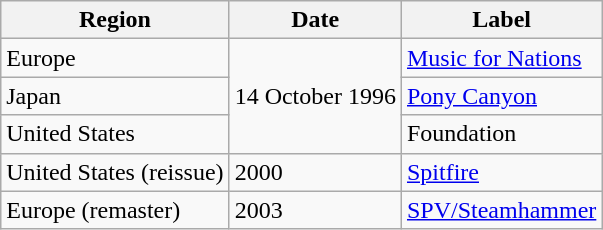<table class="wikitable">
<tr>
<th>Region</th>
<th>Date</th>
<th>Label</th>
</tr>
<tr>
<td>Europe</td>
<td rowspan="3">14 October 1996</td>
<td><a href='#'>Music for Nations</a></td>
</tr>
<tr>
<td>Japan</td>
<td><a href='#'>Pony Canyon</a></td>
</tr>
<tr>
<td>United States</td>
<td>Foundation</td>
</tr>
<tr>
<td>United States (reissue)</td>
<td>2000</td>
<td><a href='#'>Spitfire</a></td>
</tr>
<tr>
<td>Europe (remaster)</td>
<td>2003</td>
<td><a href='#'>SPV/Steamhammer</a></td>
</tr>
</table>
